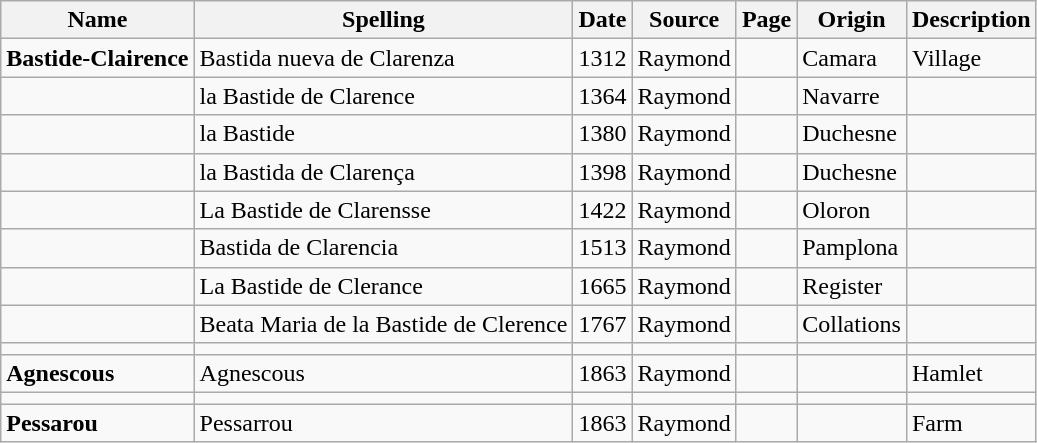<table class="wikitable">
<tr>
<th>Name</th>
<th>Spelling</th>
<th>Date</th>
<th>Source</th>
<th>Page</th>
<th>Origin</th>
<th>Description</th>
</tr>
<tr>
<td><strong>Bastide-Clairence</strong></td>
<td>Bastida nueva de Clarenza</td>
<td>1312</td>
<td>Raymond</td>
<td></td>
<td>Camara</td>
<td>Village</td>
</tr>
<tr>
<td></td>
<td>la Bastide de Clarence</td>
<td>1364</td>
<td>Raymond</td>
<td></td>
<td>Navarre</td>
<td></td>
</tr>
<tr>
<td></td>
<td>la Bastide</td>
<td>1380</td>
<td>Raymond</td>
<td></td>
<td>Duchesne</td>
<td></td>
</tr>
<tr>
<td></td>
<td>la Bastida de Clarença</td>
<td>1398</td>
<td>Raymond</td>
<td></td>
<td>Duchesne</td>
<td></td>
</tr>
<tr>
<td></td>
<td>La Bastide de Clarensse</td>
<td>1422</td>
<td>Raymond</td>
<td></td>
<td>Oloron</td>
<td></td>
</tr>
<tr>
<td></td>
<td>Bastida de Clarencia</td>
<td>1513</td>
<td>Raymond</td>
<td></td>
<td>Pamplona</td>
<td></td>
</tr>
<tr>
<td></td>
<td>La Bastide de Clerance</td>
<td>1665</td>
<td>Raymond</td>
<td></td>
<td>Register</td>
<td></td>
</tr>
<tr>
<td></td>
<td>Beata Maria de la Bastide de Clerence</td>
<td>1767</td>
<td>Raymond</td>
<td></td>
<td>Collations</td>
<td></td>
</tr>
<tr>
<td></td>
<td></td>
<td></td>
<td></td>
<td></td>
<td></td>
<td></td>
</tr>
<tr>
<td><strong>Agnescous</strong></td>
<td>Agnescous</td>
<td>1863</td>
<td>Raymond</td>
<td></td>
<td></td>
<td>Hamlet</td>
</tr>
<tr>
<td></td>
<td></td>
<td></td>
<td></td>
<td></td>
<td></td>
<td></td>
</tr>
<tr>
<td><strong>Pessarou</strong></td>
<td>Pessarrou</td>
<td>1863</td>
<td>Raymond</td>
<td></td>
<td></td>
<td>Farm</td>
</tr>
</table>
